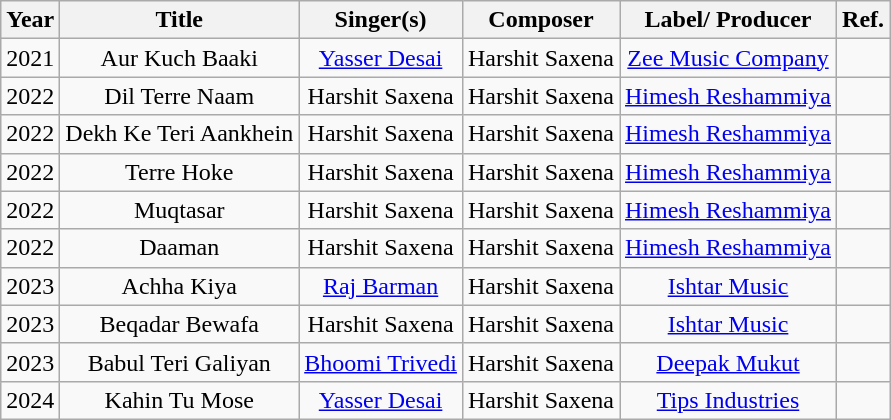<table class="wikitable sortable" style="text-align:center;">
<tr>
<th>Year</th>
<th>Title</th>
<th>Singer(s)</th>
<th>Composer</th>
<th>Label/ Producer</th>
<th>Ref.</th>
</tr>
<tr>
<td>2021</td>
<td>Aur Kuch Baaki</td>
<td><a href='#'>Yasser Desai</a></td>
<td>Harshit Saxena</td>
<td><a href='#'>Zee Music Company</a></td>
<td></td>
</tr>
<tr>
<td>2022</td>
<td>Dil Terre Naam</td>
<td>Harshit Saxena</td>
<td>Harshit Saxena</td>
<td><a href='#'>Himesh Reshammiya</a></td>
<td></td>
</tr>
<tr>
<td>2022</td>
<td>Dekh Ke Teri Aankhein</td>
<td>Harshit Saxena</td>
<td>Harshit Saxena</td>
<td><a href='#'>Himesh Reshammiya</a></td>
<td></td>
</tr>
<tr>
<td>2022</td>
<td>Terre Hoke</td>
<td>Harshit Saxena</td>
<td>Harshit Saxena</td>
<td><a href='#'>Himesh Reshammiya</a></td>
<td></td>
</tr>
<tr>
<td>2022</td>
<td>Muqtasar</td>
<td>Harshit Saxena</td>
<td>Harshit Saxena</td>
<td><a href='#'>Himesh Reshammiya</a></td>
<td></td>
</tr>
<tr>
<td>2022</td>
<td>Daaman</td>
<td>Harshit Saxena</td>
<td>Harshit Saxena</td>
<td><a href='#'>Himesh Reshammiya</a></td>
<td></td>
</tr>
<tr>
<td>2023</td>
<td>Achha Kiya</td>
<td><a href='#'>Raj Barman</a></td>
<td>Harshit Saxena</td>
<td><a href='#'>Ishtar Music</a></td>
<td></td>
</tr>
<tr>
<td>2023</td>
<td>Beqadar Bewafa</td>
<td>Harshit Saxena</td>
<td>Harshit Saxena</td>
<td><a href='#'>Ishtar Music</a></td>
<td></td>
</tr>
<tr>
<td>2023</td>
<td>Babul Teri Galiyan</td>
<td><a href='#'>Bhoomi Trivedi</a></td>
<td>Harshit Saxena</td>
<td><a href='#'>Deepak Mukut</a></td>
<td></td>
</tr>
<tr>
<td>2024</td>
<td>Kahin Tu Mose</td>
<td><a href='#'>Yasser Desai</a></td>
<td>Harshit Saxena</td>
<td><a href='#'>Tips Industries</a></td>
<td></td>
</tr>
</table>
